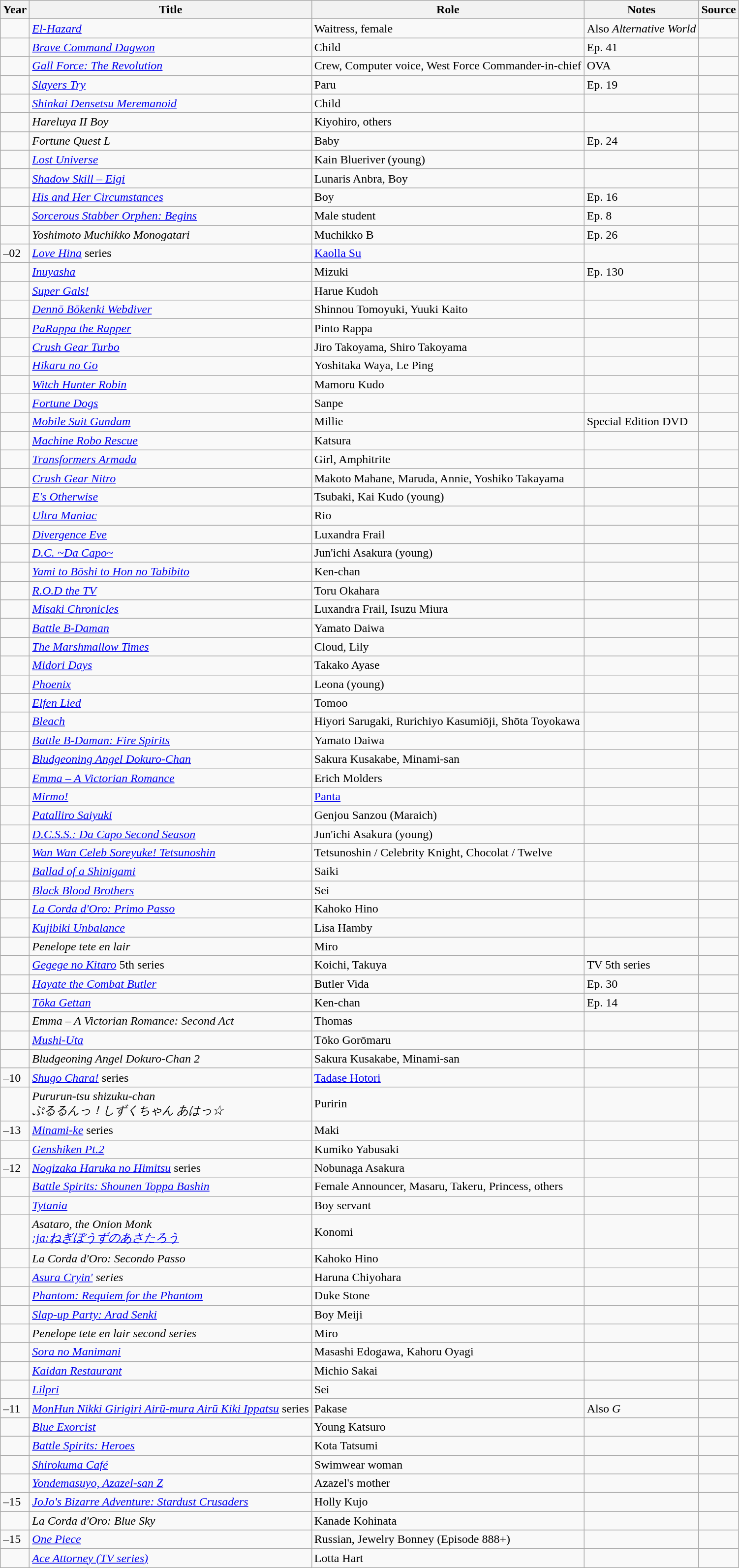<table class="wikitable sortable plainrowheaders">
<tr>
<th>Year</th>
<th>Title</th>
<th>Role</th>
<th class="unsortable">Notes</th>
<th class="unsortable">Source</th>
</tr>
<tr>
</tr>
<tr>
<td></td>
<td><em><a href='#'>El-Hazard</a></em></td>
<td>Waitress, female</td>
<td>Also <em>Alternative World</em></td>
<td></td>
</tr>
<tr>
<td></td>
<td><em><a href='#'>Brave Command Dagwon</a></em></td>
<td>Child</td>
<td>Ep. 41</td>
<td></td>
</tr>
<tr>
<td></td>
<td><em><a href='#'>Gall Force: The Revolution</a></em></td>
<td>Crew, Computer voice, West Force Commander-in-chief</td>
<td>OVA</td>
<td></td>
</tr>
<tr>
<td></td>
<td><em><a href='#'>Slayers Try</a></em></td>
<td>Paru</td>
<td>Ep. 19</td>
<td></td>
</tr>
<tr>
<td></td>
<td><em><a href='#'>Shinkai Densetsu Meremanoid</a></em></td>
<td>Child</td>
<td></td>
<td></td>
</tr>
<tr>
<td></td>
<td><em>Hareluya II Boy</em></td>
<td>Kiyohiro, others</td>
<td></td>
<td></td>
</tr>
<tr>
<td></td>
<td><em>Fortune Quest L</em></td>
<td>Baby</td>
<td>Ep. 24</td>
<td></td>
</tr>
<tr>
<td></td>
<td><em><a href='#'>Lost Universe</a></em></td>
<td>Kain Blueriver (young)</td>
<td></td>
<td></td>
</tr>
<tr>
<td></td>
<td><em><a href='#'>Shadow Skill – Eigi</a></em></td>
<td>Lunaris Anbra, Boy</td>
<td></td>
<td></td>
</tr>
<tr>
<td></td>
<td><em><a href='#'>His and Her Circumstances</a></em></td>
<td>Boy</td>
<td>Ep. 16</td>
<td></td>
</tr>
<tr>
<td></td>
<td><em><a href='#'>Sorcerous Stabber Orphen: Begins</a></em></td>
<td>Male student</td>
<td>Ep. 8</td>
<td></td>
</tr>
<tr>
<td></td>
<td><em>Yoshimoto Muchikko Monogatari</em></td>
<td>Muchikko B</td>
<td>Ep. 26</td>
<td></td>
</tr>
<tr>
<td>–02</td>
<td><em><a href='#'>Love Hina</a></em> series</td>
<td><a href='#'>Kaolla Su</a></td>
<td></td>
<td></td>
</tr>
<tr>
<td></td>
<td><em><a href='#'>Inuyasha</a></em></td>
<td>Mizuki</td>
<td>Ep. 130</td>
<td></td>
</tr>
<tr>
<td></td>
<td><em><a href='#'>Super Gals!</a></em></td>
<td>Harue Kudoh</td>
<td></td>
<td></td>
</tr>
<tr>
<td></td>
<td><em><a href='#'>Dennō Bōkenki Webdiver</a></em></td>
<td>Shinnou Tomoyuki, Yuuki Kaito</td>
<td></td>
<td></td>
</tr>
<tr>
<td></td>
<td><em><a href='#'>PaRappa the Rapper</a></em></td>
<td>Pinto Rappa</td>
<td></td>
<td></td>
</tr>
<tr>
<td></td>
<td><em><a href='#'>Crush Gear Turbo</a></em></td>
<td>Jiro Takoyama, Shiro Takoyama</td>
<td></td>
<td></td>
</tr>
<tr>
<td></td>
<td><em><a href='#'>Hikaru no Go</a></em></td>
<td>Yoshitaka Waya, Le Ping</td>
<td></td>
<td></td>
</tr>
<tr>
<td></td>
<td><em><a href='#'>Witch Hunter Robin</a></em></td>
<td>Mamoru Kudo</td>
<td></td>
<td></td>
</tr>
<tr>
<td></td>
<td><em><a href='#'>Fortune Dogs</a></em></td>
<td>Sanpe</td>
<td></td>
<td></td>
</tr>
<tr>
<td></td>
<td><em><a href='#'>Mobile Suit Gundam</a></em></td>
<td>Millie</td>
<td>Special Edition DVD</td>
<td></td>
</tr>
<tr>
<td></td>
<td><em><a href='#'>Machine Robo Rescue</a></em></td>
<td>Katsura</td>
<td></td>
<td></td>
</tr>
<tr>
<td></td>
<td><em><a href='#'>Transformers Armada</a></em></td>
<td>Girl, Amphitrite</td>
<td></td>
<td></td>
</tr>
<tr>
<td></td>
<td><em><a href='#'>Crush Gear Nitro</a></em></td>
<td>Makoto Mahane, Maruda, Annie, Yoshiko Takayama</td>
<td></td>
<td></td>
</tr>
<tr>
<td></td>
<td><em><a href='#'>E's Otherwise</a></em></td>
<td>Tsubaki, Kai Kudo (young)</td>
<td></td>
<td></td>
</tr>
<tr>
<td></td>
<td><em><a href='#'>Ultra Maniac</a></em></td>
<td>Rio</td>
<td></td>
<td></td>
</tr>
<tr>
<td></td>
<td><em><a href='#'>Divergence Eve</a></em></td>
<td>Luxandra Frail</td>
<td></td>
<td></td>
</tr>
<tr>
<td></td>
<td><em><a href='#'>D.C. ~Da Capo~</a></em></td>
<td>Jun'ichi Asakura (young)</td>
<td></td>
<td></td>
</tr>
<tr>
<td></td>
<td><em><a href='#'>Yami to Bōshi to Hon no Tabibito</a></em></td>
<td>Ken-chan</td>
<td></td>
<td></td>
</tr>
<tr>
<td></td>
<td><em><a href='#'>R.O.D the TV</a></em></td>
<td>Toru Okahara</td>
<td></td>
<td></td>
</tr>
<tr>
<td></td>
<td><em><a href='#'>Misaki Chronicles</a></em></td>
<td>Luxandra Frail, Isuzu Miura</td>
<td></td>
<td></td>
</tr>
<tr>
<td></td>
<td><em><a href='#'>Battle B-Daman</a></em></td>
<td>Yamato Daiwa</td>
<td></td>
<td></td>
</tr>
<tr>
<td></td>
<td><em><a href='#'>The Marshmallow Times</a></em></td>
<td>Cloud, Lily</td>
<td></td>
<td></td>
</tr>
<tr>
<td></td>
<td><em><a href='#'>Midori Days</a></em></td>
<td>Takako Ayase</td>
<td></td>
<td></td>
</tr>
<tr>
<td></td>
<td><em><a href='#'>Phoenix</a></em></td>
<td>Leona (young)</td>
<td></td>
<td></td>
</tr>
<tr>
<td></td>
<td><em><a href='#'>Elfen Lied</a></em></td>
<td>Tomoo</td>
<td></td>
<td></td>
</tr>
<tr>
<td></td>
<td><em><a href='#'>Bleach</a></em></td>
<td>Hiyori Sarugaki, Rurichiyo Kasumiōji, Shōta Toyokawa</td>
<td></td>
<td></td>
</tr>
<tr>
<td></td>
<td><em><a href='#'>Battle B-Daman: Fire Spirits</a></em></td>
<td>Yamato Daiwa</td>
<td></td>
<td></td>
</tr>
<tr>
<td></td>
<td><em><a href='#'>Bludgeoning Angel Dokuro-Chan</a></em></td>
<td>Sakura Kusakabe, Minami-san</td>
<td></td>
<td></td>
</tr>
<tr>
<td></td>
<td><em><a href='#'>Emma – A Victorian Romance</a></em></td>
<td>Erich Molders</td>
<td></td>
<td></td>
</tr>
<tr>
<td></td>
<td><em><a href='#'>Mirmo!</a></em></td>
<td><a href='#'>Panta</a></td>
<td></td>
<td></td>
</tr>
<tr>
<td></td>
<td><em><a href='#'>Patalliro Saiyuki</a></em></td>
<td>Genjou Sanzou (Maraich)</td>
<td></td>
<td></td>
</tr>
<tr>
<td></td>
<td><em><a href='#'>D.C.S.S.: Da Capo Second Season</a></em></td>
<td>Jun'ichi Asakura (young)</td>
<td></td>
<td></td>
</tr>
<tr>
<td></td>
<td><em><a href='#'>Wan Wan Celeb Soreyuke! Tetsunoshin</a></em></td>
<td>Tetsunoshin / Celebrity Knight, Chocolat  / Twelve</td>
<td></td>
<td></td>
</tr>
<tr>
<td></td>
<td><em><a href='#'>Ballad of a Shinigami</a></em></td>
<td>Saiki</td>
<td></td>
<td></td>
</tr>
<tr>
<td></td>
<td><em><a href='#'>Black Blood Brothers</a></em></td>
<td>Sei</td>
<td></td>
<td></td>
</tr>
<tr>
<td></td>
<td><em><a href='#'>La Corda d'Oro: Primo Passo</a></em></td>
<td>Kahoko Hino</td>
<td></td>
<td></td>
</tr>
<tr>
<td></td>
<td><em><a href='#'>Kujibiki Unbalance</a></em></td>
<td>Lisa Hamby</td>
<td></td>
<td></td>
</tr>
<tr>
<td></td>
<td><em>Penelope tete en lair</em></td>
<td>Miro</td>
<td></td>
<td></td>
</tr>
<tr>
<td></td>
<td><em><a href='#'>Gegege no Kitaro</a></em> 5th series</td>
<td>Koichi, Takuya</td>
<td>TV 5th series</td>
<td></td>
</tr>
<tr>
<td></td>
<td><em><a href='#'>Hayate the Combat Butler</a></em></td>
<td>Butler Vida</td>
<td>Ep. 30</td>
<td></td>
</tr>
<tr>
<td></td>
<td><em><a href='#'>Tōka Gettan</a></em></td>
<td>Ken-chan</td>
<td>Ep. 14</td>
<td></td>
</tr>
<tr>
<td></td>
<td><em>Emma – A Victorian Romance: Second Act</em></td>
<td>Thomas</td>
<td></td>
<td></td>
</tr>
<tr>
<td></td>
<td><em><a href='#'>Mushi-Uta</a></em></td>
<td>Tōko Gorōmaru</td>
<td></td>
<td></td>
</tr>
<tr>
<td></td>
<td><em>Bludgeoning Angel Dokuro-Chan 2</em></td>
<td>Sakura Kusakabe, Minami-san</td>
<td></td>
<td></td>
</tr>
<tr>
<td>–10</td>
<td><em><a href='#'>Shugo Chara!</a></em> series</td>
<td><a href='#'>Tadase Hotori</a></td>
<td></td>
<td></td>
</tr>
<tr>
<td></td>
<td><em>Pururun-tsu shizuku-chan<br>ぷるるんっ！しずくちゃん あはっ☆</em></td>
<td>Puririn</td>
<td></td>
<td></td>
</tr>
<tr>
<td>–13</td>
<td><em><a href='#'>Minami-ke</a></em> series</td>
<td>Maki</td>
<td></td>
<td></td>
</tr>
<tr>
<td></td>
<td><em><a href='#'>Genshiken Pt.2</a></em></td>
<td>Kumiko Yabusaki</td>
<td></td>
<td></td>
</tr>
<tr>
<td>–12</td>
<td><em><a href='#'>Nogizaka Haruka no Himitsu</a></em> series</td>
<td>Nobunaga Asakura</td>
<td></td>
<td></td>
</tr>
<tr>
<td></td>
<td><em><a href='#'>Battle Spirits: Shounen Toppa Bashin</a></em></td>
<td>Female Announcer, Masaru, Takeru, Princess, others</td>
<td></td>
<td></td>
</tr>
<tr>
<td></td>
<td><em><a href='#'>Tytania</a></em></td>
<td>Boy servant</td>
<td></td>
<td></td>
</tr>
<tr>
<td></td>
<td><em>Asataro, the Onion Monk<br><a href='#'>:ja:ねぎぼうずのあさたろう</a></em></td>
<td>Konomi</td>
<td></td>
<td></td>
</tr>
<tr>
<td></td>
<td><em>La Corda d'Oro: Secondo Passo</em></td>
<td>Kahoko Hino</td>
<td></td>
<td></td>
</tr>
<tr>
<td></td>
<td><em><a href='#'>Asura Cryin'</a> series</em></td>
<td>Haruna Chiyohara</td>
<td></td>
<td></td>
</tr>
<tr>
<td></td>
<td><em><a href='#'>Phantom: Requiem for the Phantom</a></em></td>
<td>Duke Stone</td>
<td></td>
<td></td>
</tr>
<tr>
<td></td>
<td><em><a href='#'>Slap-up Party: Arad Senki</a></em></td>
<td>Boy Meiji</td>
<td></td>
<td></td>
</tr>
<tr>
<td></td>
<td><em>Penelope tete en lair second series</em></td>
<td>Miro</td>
<td></td>
<td></td>
</tr>
<tr>
<td></td>
<td><em><a href='#'>Sora no Manimani</a></em></td>
<td>Masashi Edogawa, Kahoru Oyagi</td>
<td></td>
<td></td>
</tr>
<tr>
<td></td>
<td><em><a href='#'>Kaidan Restaurant</a></em></td>
<td>Michio Sakai</td>
<td></td>
<td></td>
</tr>
<tr>
<td></td>
<td><em><a href='#'>Lilpri</a></em></td>
<td>Sei</td>
<td></td>
<td></td>
</tr>
<tr>
<td>–11</td>
<td><em><a href='#'>MonHun Nikki Girigiri Airū-mura Airū Kiki Ippatsu</a></em> series</td>
<td>Pakase</td>
<td>Also <em>G</em></td>
<td></td>
</tr>
<tr>
<td></td>
<td><em><a href='#'>Blue Exorcist</a></em></td>
<td>Young Katsuro</td>
<td></td>
<td></td>
</tr>
<tr>
<td></td>
<td><em><a href='#'>Battle Spirits: Heroes</a></em></td>
<td>Kota Tatsumi</td>
<td></td>
<td></td>
</tr>
<tr>
<td></td>
<td><em><a href='#'>Shirokuma Café</a></em></td>
<td>Swimwear woman</td>
<td></td>
<td></td>
</tr>
<tr>
<td></td>
<td><em><a href='#'>Yondemasuyo, Azazel-san Z</a></em></td>
<td>Azazel's mother</td>
<td></td>
<td></td>
</tr>
<tr>
<td>–15</td>
<td><em><a href='#'>JoJo's Bizarre Adventure: Stardust Crusaders</a></em></td>
<td>Holly Kujo</td>
<td></td>
<td></td>
</tr>
<tr>
<td></td>
<td><em>La Corda d'Oro: Blue Sky</em></td>
<td>Kanade Kohinata</td>
<td></td>
<td></td>
</tr>
<tr>
<td>–15</td>
<td><em><a href='#'>One Piece</a></em></td>
<td>Russian, Jewelry Bonney (Episode 888+)</td>
<td></td>
<td></td>
</tr>
<tr>
<td></td>
<td><em><a href='#'>Ace Attorney (TV series)</a></em></td>
<td>Lotta Hart</td>
<td></td>
<td></td>
</tr>
</table>
